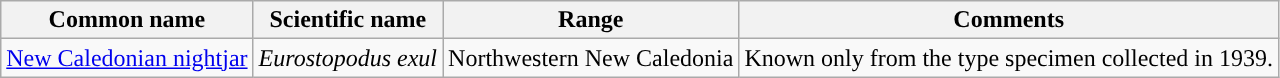<table class="wikitable">
<tr>
<th>Common name</th>
<th>Scientific name</th>
<th>Range</th>
<th class="unsortable">Comments</th>
</tr>
<tr>
<td><a href='#'>New Caledonian nightjar</a></td>
<td><em>Eurostopodus exul</em></td>
<td>Northwestern New Caledonia</td>
<td>Known only from the type specimen collected in 1939.</td>
</tr>
</table>
